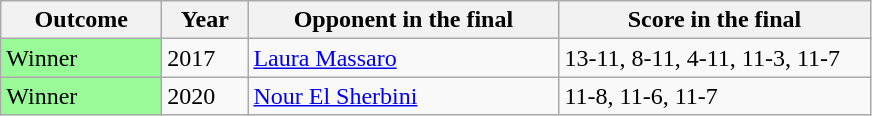<table class="sortable wikitable">
<tr>
<th width="100">Outcome</th>
<th width="50">Year</th>
<th width="200">Opponent in the final</th>
<th width="200">Score in the final</th>
</tr>
<tr>
<td bgcolor="98FB98">Winner</td>
<td>2017</td>
<td> <a href='#'>Laura Massaro</a></td>
<td>13-11, 8-11, 4-11, 11-3, 11-7</td>
</tr>
<tr>
<td bgcolor="98FB98">Winner</td>
<td>2020</td>
<td>   <a href='#'>Nour El Sherbini</a></td>
<td>11-8, 11-6, 11-7</td>
</tr>
</table>
